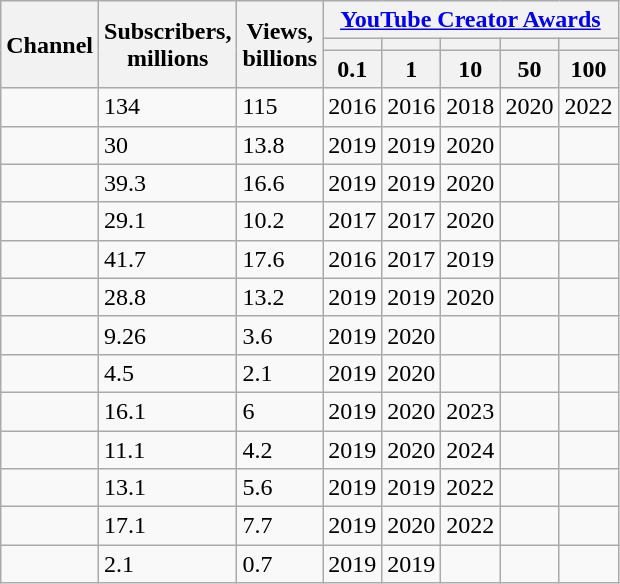<table class=wikitable>
<tr>
<th rowspan=3>Channel</th>
<th rowspan=3>Subscribers,<br>millions</th>
<th rowspan=3>Views,<br>billions</th>
<th colspan=5><a href='#'>YouTube Creator Awards</a></th>
</tr>
<tr>
<th></th>
<th></th>
<th></th>
<th></th>
<th></th>
</tr>
<tr>
<th>0.1</th>
<th>1</th>
<th>10</th>
<th>50</th>
<th>100</th>
</tr>
<tr>
<td></td>
<td>134</td>
<td>115</td>
<td>2016</td>
<td>2016</td>
<td>2018</td>
<td>2020</td>
<td>2022</td>
</tr>
<tr>
<td></td>
<td>30</td>
<td>13.8</td>
<td>2019</td>
<td>2019</td>
<td>2020</td>
<td></td>
<td></td>
</tr>
<tr>
<td></td>
<td>39.3</td>
<td>16.6</td>
<td>2019</td>
<td>2019</td>
<td>2020</td>
<td></td>
<td></td>
</tr>
<tr>
<td></td>
<td>29.1</td>
<td>10.2</td>
<td>2017</td>
<td>2017</td>
<td>2020</td>
<td></td>
<td></td>
</tr>
<tr>
<td></td>
<td>41.7</td>
<td>17.6</td>
<td>2016</td>
<td>2017</td>
<td>2019</td>
<td></td>
<td></td>
</tr>
<tr>
<td></td>
<td>28.8</td>
<td>13.2</td>
<td>2019</td>
<td>2019</td>
<td>2020</td>
<td></td>
<td></td>
</tr>
<tr>
<td></td>
<td>9.26</td>
<td>3.6</td>
<td>2019</td>
<td>2020</td>
<td></td>
<td></td>
<td></td>
</tr>
<tr>
<td></td>
<td>4.5</td>
<td>2.1</td>
<td>2019</td>
<td>2020</td>
<td></td>
<td></td>
<td></td>
</tr>
<tr>
<td></td>
<td>16.1</td>
<td>6</td>
<td>2019</td>
<td>2020</td>
<td>2023</td>
<td></td>
<td></td>
</tr>
<tr>
<td></td>
<td>11.1</td>
<td>4.2</td>
<td>2019</td>
<td>2020</td>
<td>2024</td>
<td></td>
<td></td>
</tr>
<tr>
<td></td>
<td>13.1</td>
<td>5.6</td>
<td>2019</td>
<td>2019</td>
<td>2022</td>
<td></td>
<td></td>
</tr>
<tr>
<td></td>
<td>17.1</td>
<td>7.7</td>
<td>2019</td>
<td>2020</td>
<td>2022</td>
<td></td>
<td></td>
</tr>
<tr>
<td></td>
<td>2.1</td>
<td>0.7</td>
<td>2019</td>
<td>2019</td>
<td></td>
<td></td>
<td></td>
</tr>
</table>
